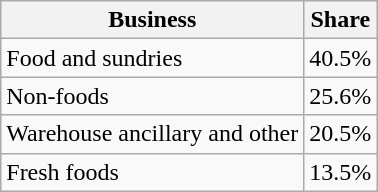<table class="wikitable floatright">
<tr>
<th>Business</th>
<th>Share</th>
</tr>
<tr>
<td>Food and sundries</td>
<td>40.5%</td>
</tr>
<tr>
<td>Non-foods</td>
<td>25.6%</td>
</tr>
<tr>
<td>Warehouse ancillary and other</td>
<td>20.5%</td>
</tr>
<tr>
<td>Fresh foods</td>
<td>13.5%</td>
</tr>
</table>
